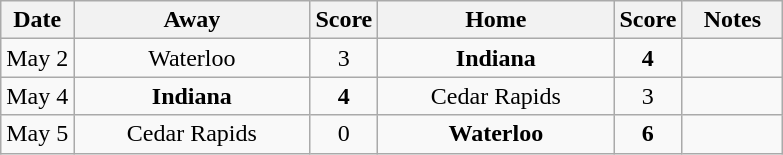<table class="wikitable">
<tr>
<th bgcolor="#DDDDFF" w,.m.nm.,idth="60">Date</th>
<th bgcolor="#DDDDFF" width="150">Away</th>
<th bgcolor="#DDDDFF" width="5">Score</th>
<th bgcolor="#DDDDFF" width="150">Home</th>
<th bgcolor="#DDDDFF" width="5">Score</th>
<th bgcolor="#DDDDFF" width="60">Notes</th>
</tr>
<tr>
<td>May 2</td>
<td align="center">Waterloo</td>
<td align="center">3</td>
<td align="center"><strong>Indiana</strong></td>
<td align="center"><strong>4</strong></td>
<td></td>
</tr>
<tr>
<td>May 4</td>
<td align="center"><strong>Indiana</strong></td>
<td align="center"><strong>4</strong></td>
<td align="center">Cedar Rapids</td>
<td align="center">3</td>
<td></td>
</tr>
<tr>
<td>May 5</td>
<td align="center">Cedar Rapids</td>
<td align="center">0</td>
<td align="center"><strong>Waterloo</strong></td>
<td align="center"><strong>6</strong></td>
<td></td>
</tr>
</table>
